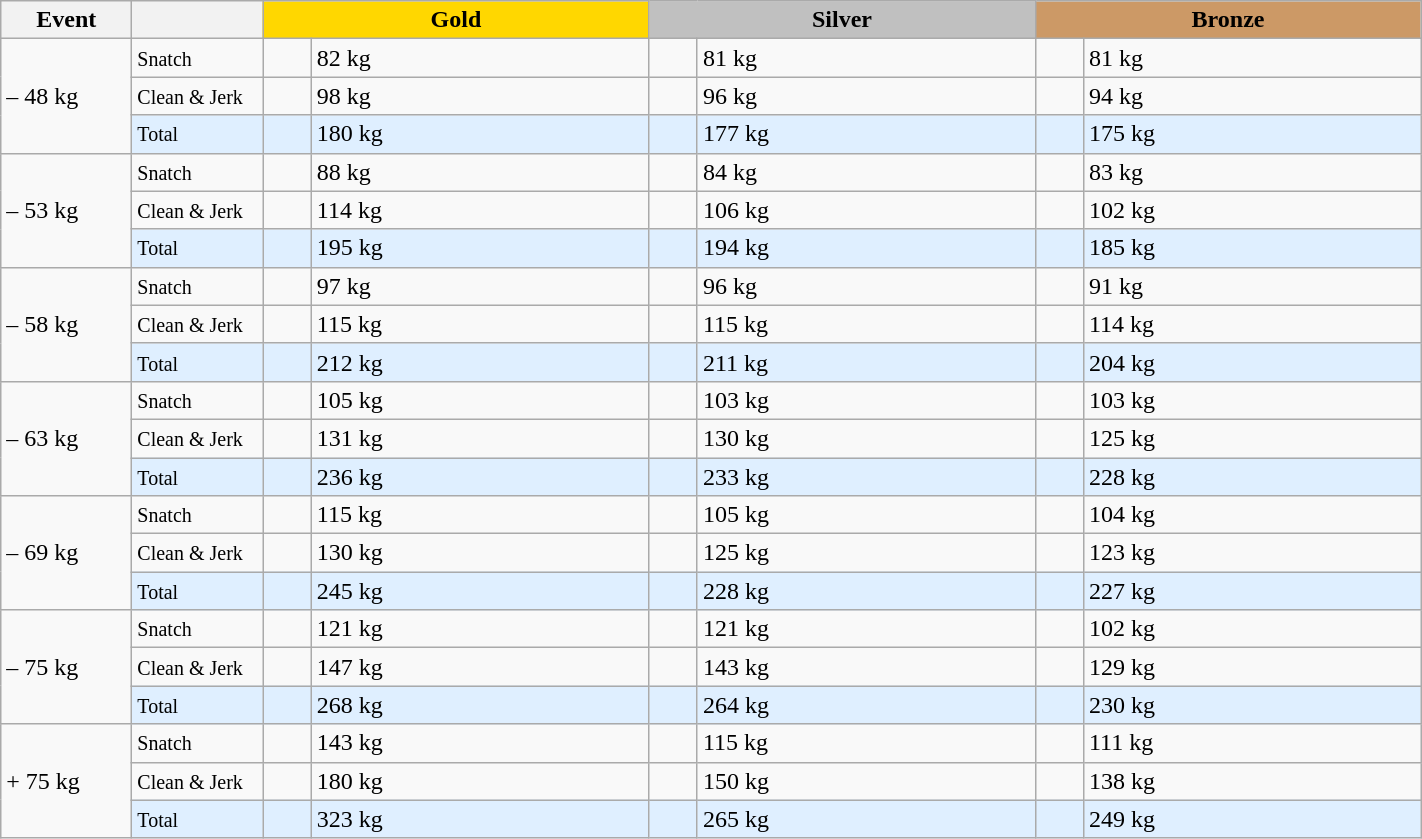<table class="wikitable">
<tr>
<th width=80>Event</th>
<th width=80></th>
<td bgcolor=gold align="center" colspan=2 width=250><strong>Gold</strong></td>
<td bgcolor=silver align="center" colspan=2 width=250><strong>Silver</strong></td>
<td bgcolor=#cc9966 colspan=2 align="center" width=250><strong>Bronze</strong></td>
</tr>
<tr>
<td rowspan=3>– 48 kg</td>
<td><small>Snatch</small></td>
<td></td>
<td>82 kg</td>
<td></td>
<td>81 kg</td>
<td></td>
<td>81 kg</td>
</tr>
<tr>
<td><small>Clean & Jerk</small></td>
<td></td>
<td>98 kg</td>
<td></td>
<td>96 kg</td>
<td></td>
<td>94 kg</td>
</tr>
<tr bgcolor=#dfefff>
<td><small>Total</small></td>
<td></td>
<td>180 kg</td>
<td></td>
<td>177 kg</td>
<td></td>
<td>175 kg</td>
</tr>
<tr>
<td rowspan=3>– 53 kg</td>
<td><small>Snatch</small></td>
<td></td>
<td>88 kg</td>
<td></td>
<td>84 kg</td>
<td></td>
<td>83 kg</td>
</tr>
<tr>
<td><small>Clean & Jerk</small></td>
<td></td>
<td>114 kg</td>
<td></td>
<td>106 kg</td>
<td></td>
<td>102 kg</td>
</tr>
<tr bgcolor=#dfefff>
<td><small>Total</small></td>
<td></td>
<td>195 kg</td>
<td></td>
<td>194 kg</td>
<td></td>
<td>185 kg</td>
</tr>
<tr>
<td rowspan=3>– 58 kg</td>
<td><small>Snatch</small></td>
<td></td>
<td>97 kg</td>
<td></td>
<td>96 kg</td>
<td></td>
<td>91 kg</td>
</tr>
<tr>
<td><small>Clean & Jerk</small></td>
<td></td>
<td>115 kg</td>
<td></td>
<td>115 kg</td>
<td></td>
<td>114 kg</td>
</tr>
<tr bgcolor=#dfefff>
<td><small>Total</small></td>
<td></td>
<td>212 kg</td>
<td></td>
<td>211 kg</td>
<td></td>
<td>204 kg</td>
</tr>
<tr>
<td rowspan=3>– 63 kg</td>
<td><small>Snatch</small></td>
<td></td>
<td>105 kg</td>
<td></td>
<td>103 kg</td>
<td></td>
<td>103 kg</td>
</tr>
<tr>
<td><small>Clean & Jerk</small></td>
<td></td>
<td>131 kg</td>
<td></td>
<td>130 kg</td>
<td></td>
<td>125 kg</td>
</tr>
<tr bgcolor=#dfefff>
<td><small>Total</small></td>
<td></td>
<td>236 kg</td>
<td></td>
<td>233 kg</td>
<td></td>
<td>228 kg</td>
</tr>
<tr>
<td rowspan=3>– 69 kg</td>
<td><small>Snatch</small></td>
<td></td>
<td>115 kg</td>
<td></td>
<td>105 kg</td>
<td></td>
<td>104 kg</td>
</tr>
<tr>
<td><small>Clean & Jerk</small></td>
<td></td>
<td>130 kg</td>
<td></td>
<td>125 kg</td>
<td></td>
<td>123 kg</td>
</tr>
<tr bgcolor=#dfefff>
<td><small>Total</small></td>
<td></td>
<td>245 kg</td>
<td></td>
<td>228 kg</td>
<td></td>
<td>227 kg</td>
</tr>
<tr>
<td rowspan=3>– 75 kg</td>
<td><small>Snatch</small></td>
<td></td>
<td>121 kg</td>
<td></td>
<td>121 kg</td>
<td></td>
<td>102 kg</td>
</tr>
<tr>
<td><small>Clean & Jerk</small></td>
<td></td>
<td>147 kg</td>
<td></td>
<td>143 kg</td>
<td></td>
<td>129 kg</td>
</tr>
<tr bgcolor=#dfefff>
<td><small>Total</small></td>
<td></td>
<td>268 kg</td>
<td></td>
<td>264 kg</td>
<td></td>
<td>230 kg</td>
</tr>
<tr>
<td rowspan=3>+ 75 kg</td>
<td><small>Snatch</small></td>
<td {{flagathlete></td>
<td>143 kg</td>
<td></td>
<td>115 kg</td>
<td></td>
<td>111 kg</td>
</tr>
<tr>
<td><small>Clean & Jerk</small></td>
<td {{flagathlete></td>
<td>180 kg</td>
<td></td>
<td>150 kg</td>
<td></td>
<td>138 kg</td>
</tr>
<tr bgcolor=#dfefff>
<td><small>Total</small></td>
<td {{flagathlete></td>
<td>323 kg</td>
<td></td>
<td>265 kg</td>
<td></td>
<td>249 kg</td>
</tr>
</table>
